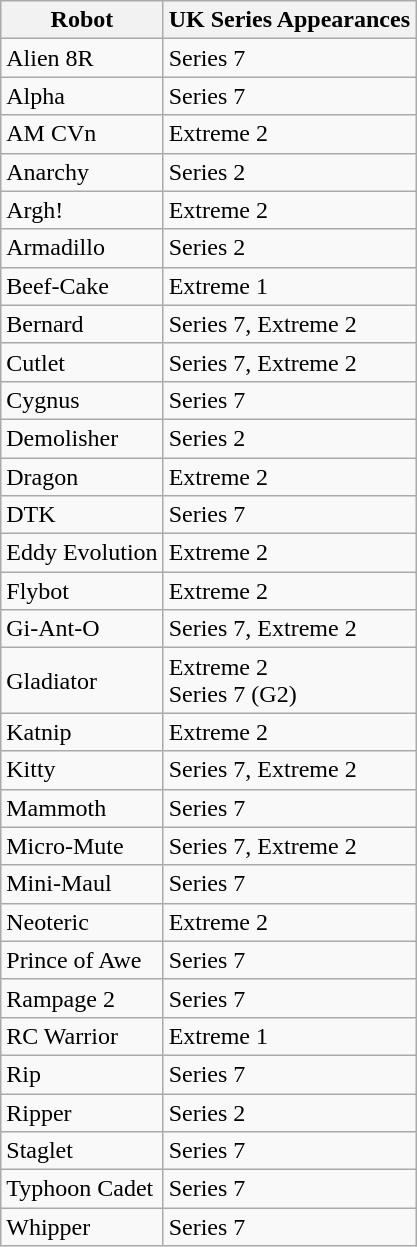<table class="wikitable">
<tr>
<th>Robot</th>
<th>UK Series Appearances</th>
</tr>
<tr>
<td>Alien 8R</td>
<td>Series 7</td>
</tr>
<tr>
<td>Alpha</td>
<td>Series 7</td>
</tr>
<tr>
<td>AM CVn</td>
<td>Extreme 2</td>
</tr>
<tr>
<td>Anarchy</td>
<td>Series 2</td>
</tr>
<tr>
<td>Argh!</td>
<td>Extreme 2</td>
</tr>
<tr>
<td>Armadillo</td>
<td>Series 2</td>
</tr>
<tr>
<td>Beef-Cake</td>
<td>Extreme 1</td>
</tr>
<tr>
<td>Bernard</td>
<td>Series 7, Extreme 2</td>
</tr>
<tr>
<td>Cutlet</td>
<td>Series 7, Extreme 2</td>
</tr>
<tr>
<td>Cygnus</td>
<td>Series 7</td>
</tr>
<tr>
<td>Demolisher</td>
<td>Series 2</td>
</tr>
<tr>
<td>Dragon</td>
<td>Extreme 2</td>
</tr>
<tr>
<td>DTK</td>
<td>Series 7</td>
</tr>
<tr>
<td>Eddy Evolution</td>
<td>Extreme 2</td>
</tr>
<tr>
<td>Flybot</td>
<td>Extreme 2</td>
</tr>
<tr>
<td>Gi-Ant-O</td>
<td>Series 7, Extreme 2</td>
</tr>
<tr>
<td>Gladiator</td>
<td>Extreme 2<br>Series 7 (G2)</td>
</tr>
<tr>
<td>Katnip</td>
<td>Extreme 2</td>
</tr>
<tr>
<td>Kitty</td>
<td>Series 7, Extreme 2</td>
</tr>
<tr>
<td>Mammoth</td>
<td>Series 7</td>
</tr>
<tr>
<td>Micro-Mute</td>
<td>Series 7, Extreme 2</td>
</tr>
<tr>
<td>Mini-Maul</td>
<td>Series 7</td>
</tr>
<tr>
<td>Neoteric</td>
<td>Extreme 2</td>
</tr>
<tr>
<td>Prince of Awe</td>
<td>Series 7</td>
</tr>
<tr>
<td>Rampage 2</td>
<td>Series 7</td>
</tr>
<tr>
<td>RC Warrior</td>
<td>Extreme 1</td>
</tr>
<tr>
<td>Rip</td>
<td>Series 7</td>
</tr>
<tr>
<td>Ripper</td>
<td>Series 2</td>
</tr>
<tr>
<td>Staglet</td>
<td>Series 7</td>
</tr>
<tr>
<td>Typhoon Cadet</td>
<td>Series 7</td>
</tr>
<tr>
<td>Whipper</td>
<td>Series 7</td>
</tr>
</table>
